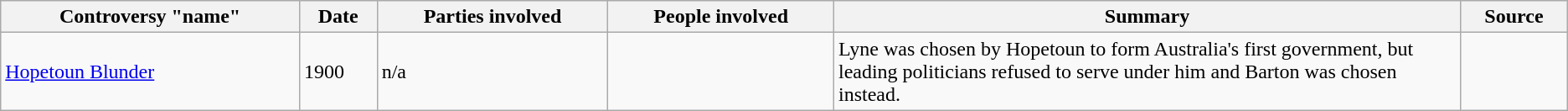<table Class="wikitable sortable">
<tr>
<th>Controversy "name"<br></th>
<th>Date<br></th>
<th>Parties involved<br></th>
<th>People involved<br></th>
<th width=40%>Summary<br></th>
<th>Source<br></th>
</tr>
<tr>
<td><a href='#'>Hopetoun Blunder</a></td>
<td>1900</td>
<td>n/a</td>
<td></td>
<td>Lyne was chosen by Hopetoun to form Australia's first government, but leading politicians refused to serve under him and Barton was chosen instead.</td>
<td></td>
</tr>
</table>
